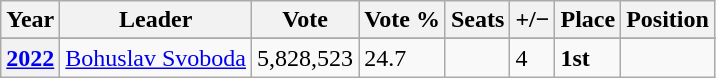<table class="wikitable">
<tr>
<th>Year</th>
<th>Leader</th>
<th>Vote</th>
<th>Vote %</th>
<th>Seats</th>
<th>+/−</th>
<th>Place</th>
<th>Position</th>
</tr>
<tr>
</tr>
<tr>
<th><a href='#'>2022</a></th>
<td><a href='#'>Bohuslav Svoboda</a></td>
<td>5,828,523</td>
<td>24.7</td>
<td></td>
<td>4</td>
<td><strong>1st</strong></td>
<td></td>
</tr>
</table>
